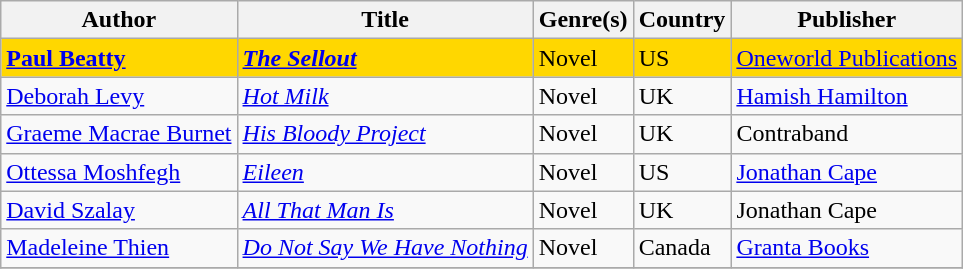<table class="wikitable">
<tr>
<th>Author</th>
<th>Title</th>
<th>Genre(s)</th>
<th>Country</th>
<th>Publisher</th>
</tr>
<tr style="background:gold">
<td><strong><a href='#'>Paul Beatty</a></strong></td>
<td><strong><em><a href='#'>The Sellout</a></em></strong></td>
<td>Novel</td>
<td>US</td>
<td><a href='#'>Oneworld Publications</a></td>
</tr>
<tr>
<td><a href='#'>Deborah Levy</a></td>
<td><em><a href='#'>Hot Milk</a></em></td>
<td>Novel</td>
<td>UK</td>
<td><a href='#'>Hamish Hamilton</a></td>
</tr>
<tr>
<td><a href='#'>Graeme Macrae Burnet</a></td>
<td><em><a href='#'>His Bloody Project</a></em></td>
<td>Novel</td>
<td>UK</td>
<td>Contraband</td>
</tr>
<tr>
<td><a href='#'>Ottessa Moshfegh</a></td>
<td><em><a href='#'>Eileen</a></em></td>
<td>Novel</td>
<td>US</td>
<td><a href='#'>Jonathan Cape</a></td>
</tr>
<tr>
<td><a href='#'>David Szalay</a></td>
<td><em><a href='#'>All That Man Is</a></em></td>
<td>Novel</td>
<td>UK</td>
<td>Jonathan Cape</td>
</tr>
<tr>
<td><a href='#'>Madeleine Thien</a></td>
<td><em><a href='#'>Do Not Say We Have Nothing</a></em></td>
<td>Novel</td>
<td>Canada</td>
<td><a href='#'>Granta Books</a></td>
</tr>
<tr>
</tr>
</table>
